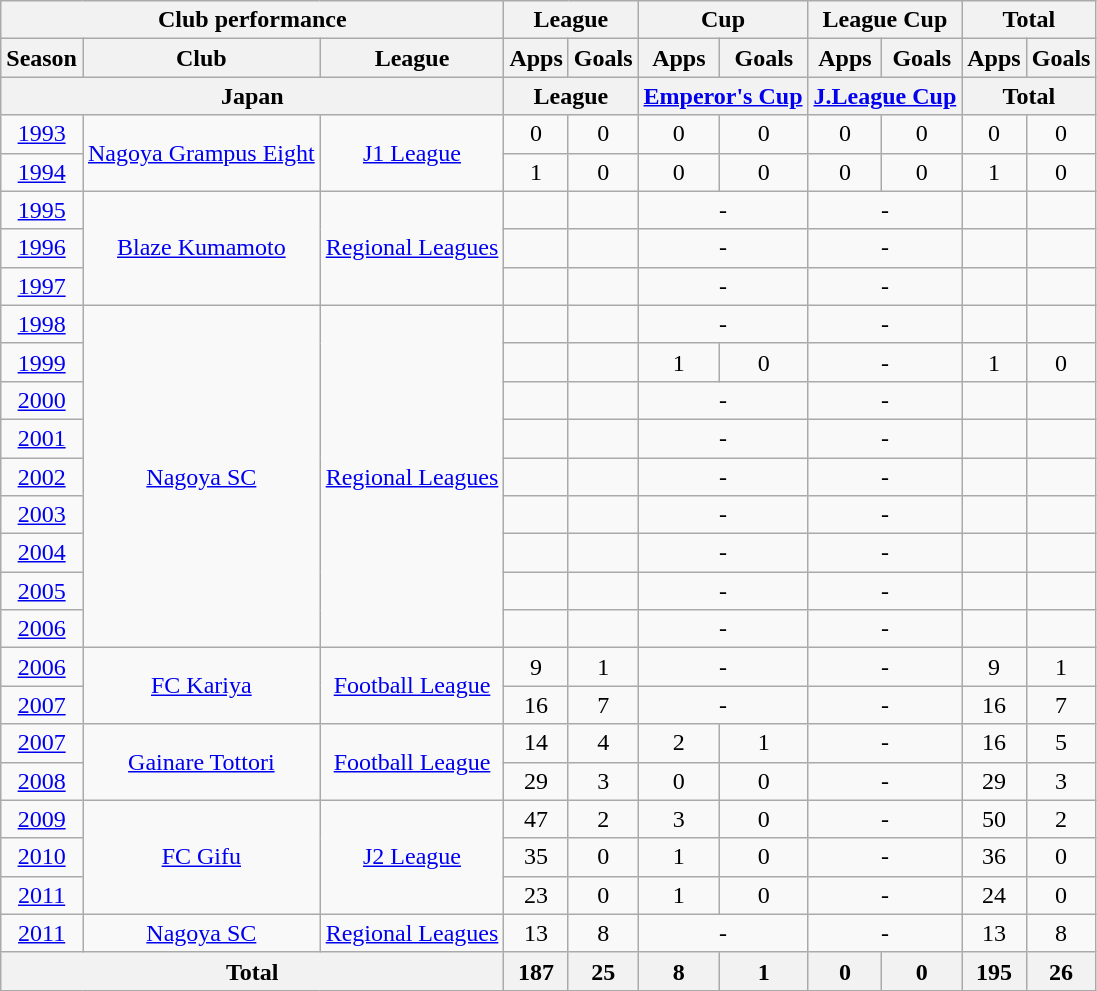<table class="wikitable" style="text-align:center;">
<tr>
<th colspan=3>Club performance</th>
<th colspan=2>League</th>
<th colspan=2>Cup</th>
<th colspan=2>League Cup</th>
<th colspan=2>Total</th>
</tr>
<tr>
<th>Season</th>
<th>Club</th>
<th>League</th>
<th>Apps</th>
<th>Goals</th>
<th>Apps</th>
<th>Goals</th>
<th>Apps</th>
<th>Goals</th>
<th>Apps</th>
<th>Goals</th>
</tr>
<tr>
<th colspan=3>Japan</th>
<th colspan=2>League</th>
<th colspan=2><a href='#'>Emperor's Cup</a></th>
<th colspan=2><a href='#'>J.League Cup</a></th>
<th colspan=2>Total</th>
</tr>
<tr>
<td><a href='#'>1993</a></td>
<td rowspan="2"><a href='#'>Nagoya Grampus Eight</a></td>
<td rowspan="2"><a href='#'>J1 League</a></td>
<td>0</td>
<td>0</td>
<td>0</td>
<td>0</td>
<td>0</td>
<td>0</td>
<td>0</td>
<td>0</td>
</tr>
<tr>
<td><a href='#'>1994</a></td>
<td>1</td>
<td>0</td>
<td>0</td>
<td>0</td>
<td>0</td>
<td>0</td>
<td>1</td>
<td>0</td>
</tr>
<tr>
<td><a href='#'>1995</a></td>
<td rowspan="3"><a href='#'>Blaze Kumamoto</a></td>
<td rowspan="3"><a href='#'>Regional Leagues</a></td>
<td></td>
<td></td>
<td colspan="2">-</td>
<td colspan="2">-</td>
<td></td>
<td></td>
</tr>
<tr>
<td><a href='#'>1996</a></td>
<td></td>
<td></td>
<td colspan="2">-</td>
<td colspan="2">-</td>
<td></td>
<td></td>
</tr>
<tr>
<td><a href='#'>1997</a></td>
<td></td>
<td></td>
<td colspan="2">-</td>
<td colspan="2">-</td>
<td></td>
<td></td>
</tr>
<tr>
<td><a href='#'>1998</a></td>
<td rowspan="9"><a href='#'>Nagoya SC</a></td>
<td rowspan="9"><a href='#'>Regional Leagues</a></td>
<td></td>
<td></td>
<td colspan="2">-</td>
<td colspan="2">-</td>
<td></td>
<td></td>
</tr>
<tr>
<td><a href='#'>1999</a></td>
<td></td>
<td></td>
<td>1</td>
<td>0</td>
<td colspan="2">-</td>
<td>1</td>
<td>0</td>
</tr>
<tr>
<td><a href='#'>2000</a></td>
<td></td>
<td></td>
<td colspan="2">-</td>
<td colspan="2">-</td>
<td></td>
<td></td>
</tr>
<tr>
<td><a href='#'>2001</a></td>
<td></td>
<td></td>
<td colspan="2">-</td>
<td colspan="2">-</td>
<td></td>
<td></td>
</tr>
<tr>
<td><a href='#'>2002</a></td>
<td></td>
<td></td>
<td colspan="2">-</td>
<td colspan="2">-</td>
<td></td>
<td></td>
</tr>
<tr>
<td><a href='#'>2003</a></td>
<td></td>
<td></td>
<td colspan="2">-</td>
<td colspan="2">-</td>
<td></td>
<td></td>
</tr>
<tr>
<td><a href='#'>2004</a></td>
<td></td>
<td></td>
<td colspan="2">-</td>
<td colspan="2">-</td>
<td></td>
<td></td>
</tr>
<tr>
<td><a href='#'>2005</a></td>
<td></td>
<td></td>
<td colspan="2">-</td>
<td colspan="2">-</td>
<td></td>
<td></td>
</tr>
<tr>
<td><a href='#'>2006</a></td>
<td></td>
<td></td>
<td colspan="2">-</td>
<td colspan="2">-</td>
<td></td>
<td></td>
</tr>
<tr>
<td><a href='#'>2006</a></td>
<td rowspan="2"><a href='#'>FC Kariya</a></td>
<td rowspan="2"><a href='#'>Football League</a></td>
<td>9</td>
<td>1</td>
<td colspan="2">-</td>
<td colspan="2">-</td>
<td>9</td>
<td>1</td>
</tr>
<tr>
<td><a href='#'>2007</a></td>
<td>16</td>
<td>7</td>
<td colspan="2">-</td>
<td colspan="2">-</td>
<td>16</td>
<td>7</td>
</tr>
<tr>
<td><a href='#'>2007</a></td>
<td rowspan="2"><a href='#'>Gainare Tottori</a></td>
<td rowspan="2"><a href='#'>Football League</a></td>
<td>14</td>
<td>4</td>
<td>2</td>
<td>1</td>
<td colspan="2">-</td>
<td>16</td>
<td>5</td>
</tr>
<tr>
<td><a href='#'>2008</a></td>
<td>29</td>
<td>3</td>
<td>0</td>
<td>0</td>
<td colspan="2">-</td>
<td>29</td>
<td>3</td>
</tr>
<tr>
<td><a href='#'>2009</a></td>
<td rowspan="3"><a href='#'>FC Gifu</a></td>
<td rowspan="3"><a href='#'>J2 League</a></td>
<td>47</td>
<td>2</td>
<td>3</td>
<td>0</td>
<td colspan="2">-</td>
<td>50</td>
<td>2</td>
</tr>
<tr>
<td><a href='#'>2010</a></td>
<td>35</td>
<td>0</td>
<td>1</td>
<td>0</td>
<td colspan="2">-</td>
<td>36</td>
<td>0</td>
</tr>
<tr>
<td><a href='#'>2011</a></td>
<td>23</td>
<td>0</td>
<td>1</td>
<td>0</td>
<td colspan="2">-</td>
<td>24</td>
<td>0</td>
</tr>
<tr>
<td><a href='#'>2011</a></td>
<td><a href='#'>Nagoya SC</a></td>
<td><a href='#'>Regional Leagues</a></td>
<td>13</td>
<td>8</td>
<td colspan="2">-</td>
<td colspan="2">-</td>
<td>13</td>
<td>8</td>
</tr>
<tr>
<th colspan=3>Total</th>
<th>187</th>
<th>25</th>
<th>8</th>
<th>1</th>
<th>0</th>
<th>0</th>
<th>195</th>
<th>26</th>
</tr>
</table>
